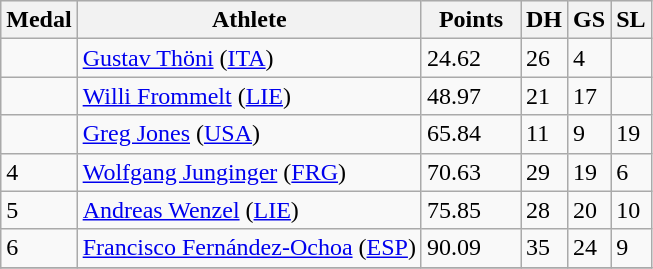<table class=wikitable style="font-size:100%;" style="text-align:center">
<tr bgcolor="#efefef">
<th>Medal</th>
<th>Athlete</th>
<th>  Points  </th>
<th>DH</th>
<th>GS</th>
<th>SL</th>
</tr>
<tr>
<td></td>
<td align=left> <a href='#'>Gustav Thöni</a> (<a href='#'>ITA</a>)</td>
<td>24.62</td>
<td>26</td>
<td>4</td>
<td></td>
</tr>
<tr>
<td></td>
<td align=left> <a href='#'>Willi Frommelt</a> (<a href='#'>LIE</a>)</td>
<td>48.97</td>
<td>21</td>
<td>17</td>
<td></td>
</tr>
<tr>
<td></td>
<td align=left> <a href='#'>Greg Jones</a> (<a href='#'>USA</a>)</td>
<td>65.84</td>
<td>11</td>
<td>9</td>
<td>19</td>
</tr>
<tr>
<td>4</td>
<td align=left> <a href='#'>Wolfgang Junginger</a> (<a href='#'>FRG</a>)</td>
<td>70.63</td>
<td>29</td>
<td>19</td>
<td>6</td>
</tr>
<tr>
<td>5</td>
<td align=left> <a href='#'>Andreas Wenzel</a> (<a href='#'>LIE</a>)</td>
<td>75.85</td>
<td>28</td>
<td>20</td>
<td>10</td>
</tr>
<tr>
<td>6</td>
<td align=left> <a href='#'>Francisco Fernández-Ochoa</a> (<a href='#'>ESP</a>)</td>
<td>90.09</td>
<td>35</td>
<td>24</td>
<td>9</td>
</tr>
<tr>
</tr>
</table>
